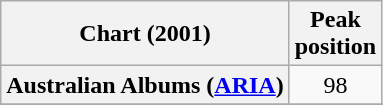<table class="wikitable sortable plainrowheaders">
<tr>
<th>Chart (2001)</th>
<th>Peak<br>position</th>
</tr>
<tr>
<th scope="row">Australian Albums (<a href='#'>ARIA</a>)</th>
<td align="center">98</td>
</tr>
<tr>
</tr>
<tr>
</tr>
<tr>
</tr>
</table>
